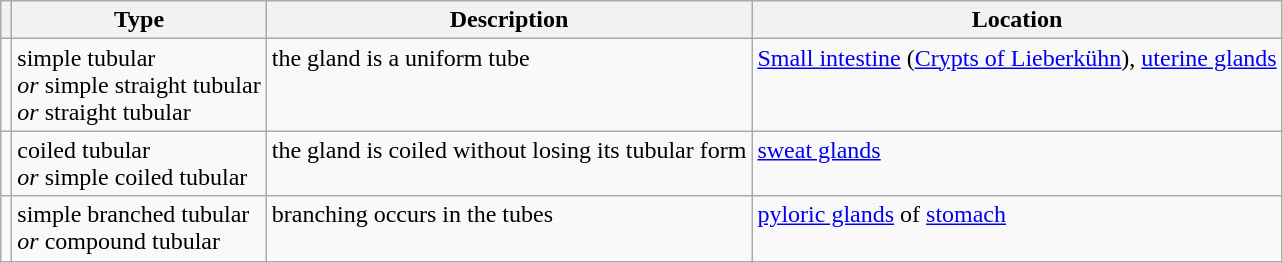<table class="wikitable">
<tr>
<th></th>
<th>Type</th>
<th>Description</th>
<th>Location</th>
</tr>
<tr>
<td></td>
<td valign=top>simple tubular<br><em>or</em> simple straight tubular<br><em>or</em> straight tubular</td>
<td valign=top>the gland is a uniform tube</td>
<td valign=top><a href='#'>Small intestine</a> (<a href='#'>Crypts of Lieberkühn</a>), <a href='#'>uterine glands</a></td>
</tr>
<tr>
<td></td>
<td valign=top>coiled tubular<br><em>or</em> simple coiled tubular</td>
<td valign=top>the gland is coiled without losing its tubular form</td>
<td valign=top><a href='#'>sweat glands</a></td>
</tr>
<tr>
<td></td>
<td valign=top>simple branched tubular<br><em>or</em> compound tubular</td>
<td valign=top>branching occurs in the tubes</td>
<td valign=top><a href='#'>pyloric glands</a> of <a href='#'>stomach</a></td>
</tr>
</table>
